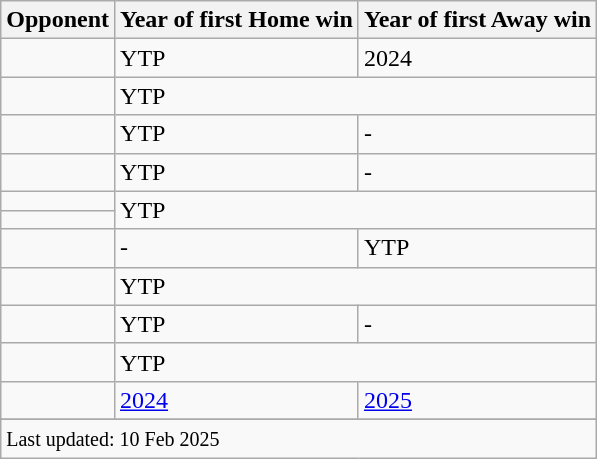<table class="wikitable plainrowheaders sortable" style=align:center;>
<tr>
<th>Opponent</th>
<th>Year of first Home win</th>
<th>Year of first Away win</th>
</tr>
<tr>
<td></td>
<td>YTP</td>
<td>2024</td>
</tr>
<tr>
<td></td>
<td colspan=2>YTP</td>
</tr>
<tr>
<td></td>
<td>YTP</td>
<td>-</td>
</tr>
<tr>
<td></td>
<td>YTP</td>
<td>-</td>
</tr>
<tr>
<td></td>
<td rowspan=2 colspan=2>YTP</td>
</tr>
<tr>
<td></td>
</tr>
<tr>
<td></td>
<td>-</td>
<td>YTP</td>
</tr>
<tr>
<td></td>
<td colspan=2>YTP</td>
</tr>
<tr>
<td></td>
<td>YTP</td>
<td>-</td>
</tr>
<tr>
<td></td>
<td colspan=2>YTP</td>
</tr>
<tr>
<td></td>
<td><a href='#'>2024</a></td>
<td><a href='#'>2025</a></td>
</tr>
<tr>
</tr>
<tr class=sortbottom>
<td colspan=3><small>Last updated: 10 Feb 2025</small></td>
</tr>
</table>
